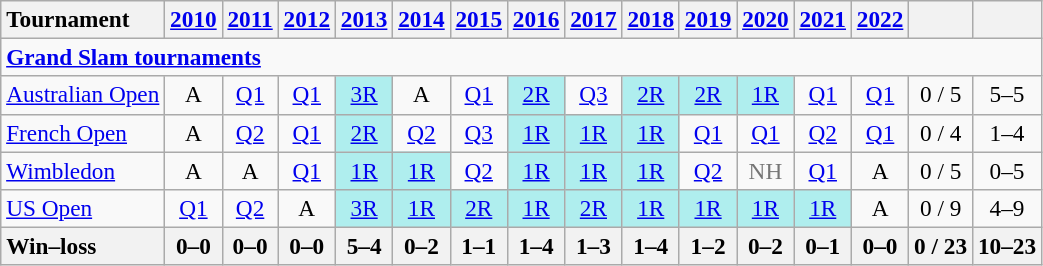<table class=wikitable style=text-align:center;font-size:97%>
<tr>
<th style=text-align:left>Tournament</th>
<th><a href='#'>2010</a></th>
<th><a href='#'>2011</a></th>
<th><a href='#'>2012</a></th>
<th><a href='#'>2013</a></th>
<th><a href='#'>2014</a></th>
<th><a href='#'>2015</a></th>
<th><a href='#'>2016</a></th>
<th><a href='#'>2017</a></th>
<th><a href='#'>2018</a></th>
<th><a href='#'>2019</a></th>
<th><a href='#'>2020</a></th>
<th><a href='#'>2021</a></th>
<th><a href='#'>2022</a></th>
<th></th>
<th></th>
</tr>
<tr>
<td colspan="16" style="text-align:left"><strong><a href='#'>Grand Slam tournaments</a></strong></td>
</tr>
<tr>
<td align=left><a href='#'>Australian Open</a></td>
<td>A</td>
<td><a href='#'>Q1</a></td>
<td><a href='#'>Q1</a></td>
<td bgcolor=afeeee><a href='#'>3R</a></td>
<td>A</td>
<td><a href='#'>Q1</a></td>
<td bgcolor=afeeee><a href='#'>2R</a></td>
<td><a href='#'>Q3</a></td>
<td bgcolor=afeeee><a href='#'>2R</a></td>
<td bgcolor=afeeee><a href='#'>2R</a></td>
<td bgcolor=afeeee><a href='#'>1R</a></td>
<td><a href='#'>Q1</a></td>
<td><a href='#'>Q1</a></td>
<td>0 / 5</td>
<td>5–5</td>
</tr>
<tr>
<td align=left><a href='#'>French Open</a></td>
<td>A</td>
<td><a href='#'>Q2</a></td>
<td><a href='#'>Q1</a></td>
<td bgcolor=afeeee><a href='#'>2R</a></td>
<td><a href='#'>Q2</a></td>
<td><a href='#'>Q3</a></td>
<td bgcolor=afeeee><a href='#'>1R</a></td>
<td bgcolor=afeeee><a href='#'>1R</a></td>
<td bgcolor=afeeee><a href='#'>1R</a></td>
<td><a href='#'>Q1</a></td>
<td><a href='#'>Q1</a></td>
<td><a href='#'>Q2</a></td>
<td><a href='#'>Q1</a></td>
<td>0 / 4</td>
<td>1–4</td>
</tr>
<tr>
<td align=left><a href='#'>Wimbledon</a></td>
<td>A</td>
<td>A</td>
<td><a href='#'>Q1</a></td>
<td bgcolor=afeeee><a href='#'>1R</a></td>
<td bgcolor=afeeee><a href='#'>1R</a></td>
<td><a href='#'>Q2</a></td>
<td bgcolor=afeeee><a href='#'>1R</a></td>
<td bgcolor=afeeee><a href='#'>1R</a></td>
<td bgcolor=afeeee><a href='#'>1R</a></td>
<td><a href='#'>Q2</a></td>
<td style=color:#767676>NH</td>
<td><a href='#'>Q1</a></td>
<td>A</td>
<td>0 / 5</td>
<td>0–5</td>
</tr>
<tr>
<td align=left><a href='#'>US Open</a></td>
<td><a href='#'>Q1</a></td>
<td><a href='#'>Q2</a></td>
<td>A</td>
<td bgcolor=afeeee><a href='#'>3R</a></td>
<td bgcolor=afeeee><a href='#'>1R</a></td>
<td bgcolor=afeeee><a href='#'>2R</a></td>
<td bgcolor=afeeee><a href='#'>1R</a></td>
<td bgcolor=afeeee><a href='#'>2R</a></td>
<td bgcolor=afeeee><a href='#'>1R</a></td>
<td bgcolor=afeeee><a href='#'>1R</a></td>
<td bgcolor=afeeee><a href='#'>1R</a></td>
<td bgcolor=afeeee><a href='#'>1R</a></td>
<td>A</td>
<td>0 / 9</td>
<td>4–9</td>
</tr>
<tr>
<th style=text-align:left>Win–loss</th>
<th>0–0</th>
<th>0–0</th>
<th>0–0</th>
<th>5–4</th>
<th>0–2</th>
<th>1–1</th>
<th>1–4</th>
<th>1–3</th>
<th>1–4</th>
<th>1–2</th>
<th>0–2</th>
<th>0–1</th>
<th>0–0</th>
<th>0 / 23</th>
<th>10–23</th>
</tr>
</table>
